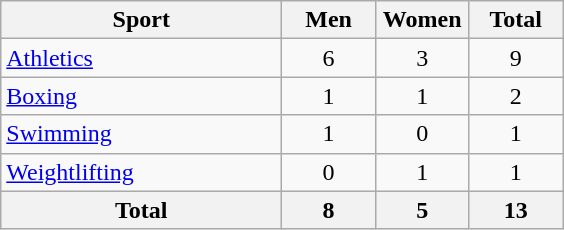<table class="wikitable sortable" style="text-align:center;">
<tr>
<th width=180>Sport</th>
<th width=55>Men</th>
<th width=55>Women</th>
<th width=55>Total</th>
</tr>
<tr>
<td align=left><a href='#'>Athletics</a></td>
<td>6</td>
<td>3</td>
<td>9</td>
</tr>
<tr>
<td align=left><a href='#'>Boxing</a></td>
<td>1</td>
<td>1</td>
<td>2</td>
</tr>
<tr>
<td align=left><a href='#'>Swimming</a></td>
<td>1</td>
<td>0</td>
<td>1</td>
</tr>
<tr>
<td align=left><a href='#'>Weightlifting</a></td>
<td>0</td>
<td>1</td>
<td>1</td>
</tr>
<tr>
<th>Total</th>
<th>8</th>
<th>5</th>
<th>13</th>
</tr>
</table>
